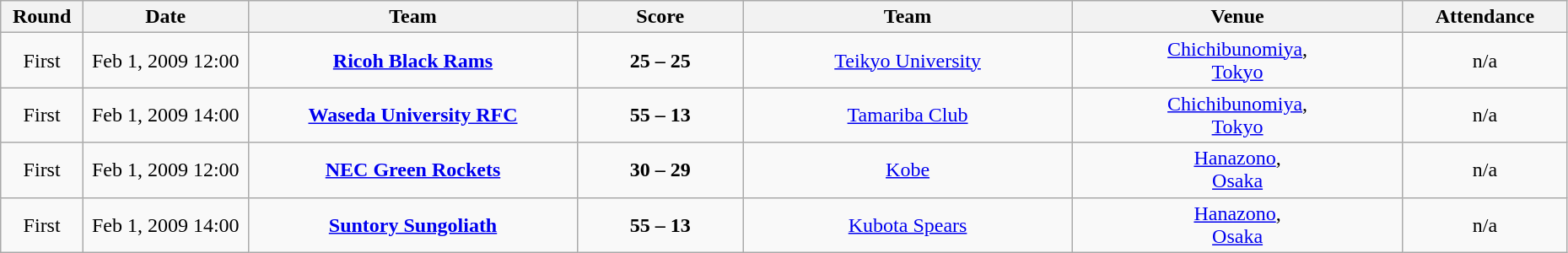<table class="wikitable" style="text-align: center;">
<tr>
<th width=5%>Round</th>
<th width=10%>Date</th>
<th width=20%>Team</th>
<th width=10%>Score</th>
<th width=20%>Team</th>
<th width=20%>Venue</th>
<th width=10%>Attendance</th>
</tr>
<tr>
<td>First</td>
<td>Feb 1, 2009 12:00<br></td>
<td><strong><a href='#'>Ricoh Black Rams</a></strong></td>
<td><strong>25 – 25</strong><br></td>
<td><a href='#'>Teikyo University</a></td>
<td><a href='#'>Chichibunomiya</a>,<br><a href='#'>Tokyo</a></td>
<td>n/a</td>
</tr>
<tr>
<td>First</td>
<td>Feb 1, 2009 14:00<br></td>
<td><strong><a href='#'>Waseda University RFC</a></strong></td>
<td><strong>55 – 13</strong><br></td>
<td><a href='#'>Tamariba Club</a></td>
<td><a href='#'>Chichibunomiya</a>,<br><a href='#'>Tokyo</a></td>
<td>n/a</td>
</tr>
<tr>
<td>First</td>
<td>Feb 1, 2009 12:00<br></td>
<td><strong><a href='#'>NEC Green Rockets</a></strong></td>
<td><strong>30 – 29</strong><br></td>
<td><a href='#'>Kobe</a></td>
<td><a href='#'>Hanazono</a>,<br><a href='#'>Osaka</a></td>
<td>n/a</td>
</tr>
<tr>
<td>First</td>
<td>Feb 1, 2009 14:00<br></td>
<td><strong><a href='#'>Suntory Sungoliath</a></strong></td>
<td><strong>55 – 13</strong><br></td>
<td><a href='#'>Kubota Spears</a></td>
<td><a href='#'>Hanazono</a>,<br><a href='#'>Osaka</a></td>
<td>n/a</td>
</tr>
</table>
